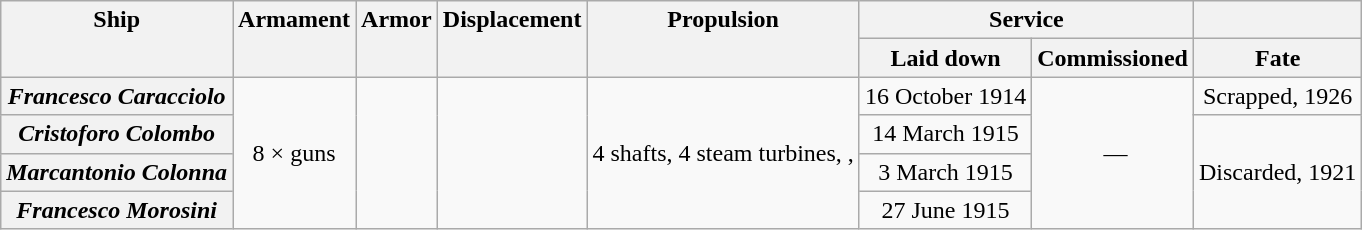<table class="wikitable plainrowheaders" style="text-align: center;">
<tr valign="top">
<th scope="col" rowspan="2">Ship</th>
<th scope="col" rowspan="2">Armament</th>
<th scope="col" rowspan="2">Armor</th>
<th scope="col" rowspan="2">Displacement</th>
<th scope="col" rowspan="2">Propulsion</th>
<th scope="col" colspan="2">Service</th>
<th></th>
</tr>
<tr valign="top">
<th scope="col">Laid down</th>
<th scope="col">Commissioned</th>
<th scope="col">Fate</th>
</tr>
<tr valign="center">
<th scope="row"><em>Francesco Caracciolo</em></th>
<td rowspan="4">8 ×  guns</td>
<td rowspan="4"></td>
<td rowspan="4"></td>
<td rowspan="4">4 shafts, 4 steam turbines, , </td>
<td>16 October 1914</td>
<td rowspan="4"> —</td>
<td>Scrapped, 1926</td>
</tr>
<tr valign="center">
<th scope="row"><em>Cristoforo Colombo</em></th>
<td>14 March 1915</td>
<td rowspan="3">Discarded, 1921</td>
</tr>
<tr valign="center">
<th scope="row"><em>Marcantonio Colonna</em></th>
<td>3 March 1915</td>
</tr>
<tr valign="center">
<th scope="row"><em>Francesco Morosini</em></th>
<td>27 June 1915</td>
</tr>
</table>
